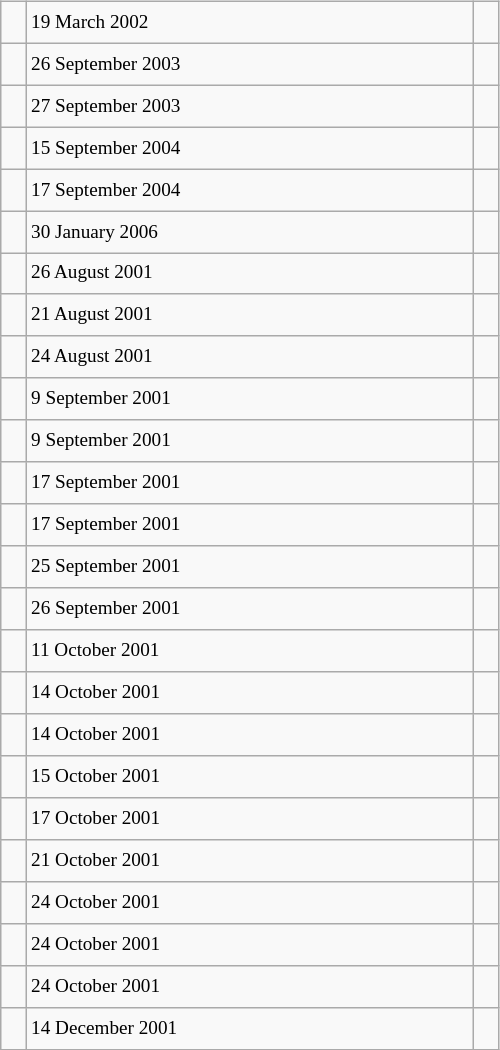<table class="wikitable" style="font-size: 80%; float: left; width: 26em; margin-right: 1em; height: 700px">
<tr>
<td></td>
<td>19 March 2002</td>
<td></td>
</tr>
<tr>
<td></td>
<td>26 September 2003</td>
<td></td>
</tr>
<tr>
<td></td>
<td>27 September 2003</td>
<td></td>
</tr>
<tr>
<td></td>
<td>15 September 2004</td>
<td></td>
</tr>
<tr>
<td></td>
<td>17 September 2004</td>
<td></td>
</tr>
<tr>
<td></td>
<td>30 January 2006</td>
<td></td>
</tr>
<tr>
<td></td>
<td>26 August 2001</td>
<td></td>
</tr>
<tr>
<td></td>
<td>21 August 2001</td>
<td></td>
</tr>
<tr>
<td></td>
<td>24 August 2001</td>
<td></td>
</tr>
<tr>
<td></td>
<td>9 September 2001</td>
<td></td>
</tr>
<tr>
<td></td>
<td>9 September 2001</td>
<td></td>
</tr>
<tr>
<td></td>
<td>17 September 2001</td>
<td></td>
</tr>
<tr>
<td></td>
<td>17 September 2001</td>
<td></td>
</tr>
<tr>
<td></td>
<td>25 September 2001</td>
<td></td>
</tr>
<tr>
<td></td>
<td>26 September 2001</td>
<td></td>
</tr>
<tr>
<td></td>
<td>11 October 2001</td>
<td></td>
</tr>
<tr>
<td></td>
<td>14 October 2001</td>
<td></td>
</tr>
<tr>
<td></td>
<td>14 October 2001</td>
<td></td>
</tr>
<tr>
<td></td>
<td>15 October 2001</td>
<td></td>
</tr>
<tr>
<td></td>
<td>17 October 2001</td>
<td></td>
</tr>
<tr>
<td></td>
<td>21 October 2001</td>
<td></td>
</tr>
<tr>
<td></td>
<td>24 October 2001</td>
<td></td>
</tr>
<tr>
<td></td>
<td>24 October 2001</td>
<td></td>
</tr>
<tr>
<td></td>
<td>24 October 2001</td>
<td></td>
</tr>
<tr>
<td></td>
<td>14 December 2001</td>
<td></td>
</tr>
</table>
